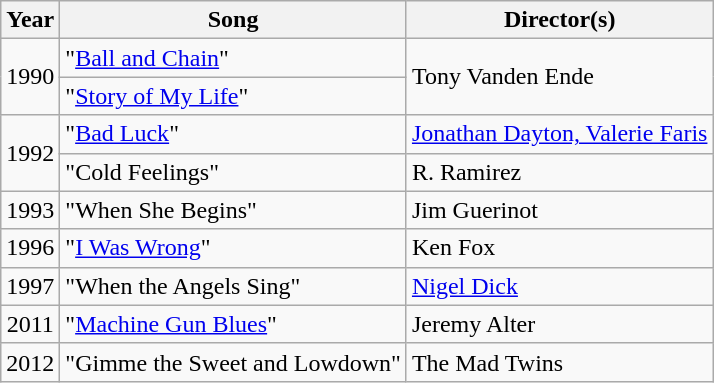<table class="wikitable">
<tr>
<th rowspan="1">Year</th>
<th rowspan="1">Song</th>
<th rowspan="1">Director(s)</th>
</tr>
<tr>
<td align="center" rowspan="2">1990</td>
<td>"<a href='#'>Ball and Chain</a>"</td>
<td rowspan="2">Tony Vanden Ende</td>
</tr>
<tr>
<td>"<a href='#'>Story of My Life</a>"</td>
</tr>
<tr>
<td align="center" rowspan="2">1992</td>
<td>"<a href='#'>Bad Luck</a>"</td>
<td><a href='#'>Jonathan Dayton, Valerie Faris</a></td>
</tr>
<tr>
<td>"Cold Feelings"</td>
<td>R. Ramirez</td>
</tr>
<tr>
<td align="center">1993</td>
<td>"When She Begins"</td>
<td>Jim Guerinot</td>
</tr>
<tr>
<td align="center">1996</td>
<td>"<a href='#'>I Was Wrong</a>"</td>
<td>Ken Fox</td>
</tr>
<tr>
<td align="center">1997</td>
<td>"When the Angels Sing"</td>
<td><a href='#'>Nigel Dick</a></td>
</tr>
<tr>
<td align="center">2011</td>
<td>"<a href='#'>Machine Gun Blues</a>"</td>
<td>Jeremy Alter</td>
</tr>
<tr>
<td align="center">2012</td>
<td>"Gimme the Sweet and Lowdown"</td>
<td>The Mad Twins</td>
</tr>
</table>
